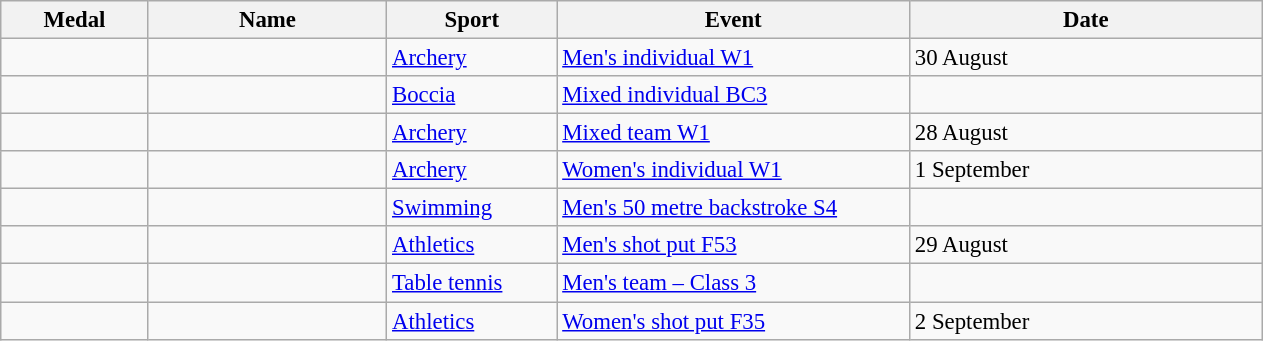<table class="wikitable sortable" style="font-size:95%">
<tr>
<th style="width:6em">Medal</th>
<th style="width:10em">Name</th>
<th style="width:7em">Sport</th>
<th style="width:15em">Event</th>
<th style="width:15em">Date</th>
</tr>
<tr>
<td></td>
<td></td>
<td><a href='#'>Archery</a></td>
<td><a href='#'>Men's individual W1</a></td>
<td>30 August</td>
</tr>
<tr>
<td></td>
<td></td>
<td><a href='#'>Boccia</a></td>
<td><a href='#'>Mixed individual BC3</a></td>
<td></td>
</tr>
<tr>
<td></td>
<td><br></td>
<td><a href='#'>Archery</a></td>
<td><a href='#'>Mixed team W1</a></td>
<td>28 August</td>
</tr>
<tr>
<td></td>
<td></td>
<td><a href='#'>Archery</a></td>
<td><a href='#'>Women's individual W1</a></td>
<td>1 September</td>
</tr>
<tr>
<td></td>
<td></td>
<td><a href='#'>Swimming</a></td>
<td><a href='#'>Men's 50 metre backstroke S4</a></td>
<td></td>
</tr>
<tr>
<td></td>
<td></td>
<td><a href='#'>Athletics</a></td>
<td><a href='#'>Men's shot put F53</a></td>
<td>29 August</td>
</tr>
<tr>
<td></td>
<td><br></td>
<td><a href='#'>Table tennis</a></td>
<td><a href='#'>Men's team – Class 3</a></td>
<td></td>
</tr>
<tr>
<td></td>
<td></td>
<td><a href='#'>Athletics</a></td>
<td><a href='#'>Women's shot put F35</a></td>
<td>2 September</td>
</tr>
</table>
